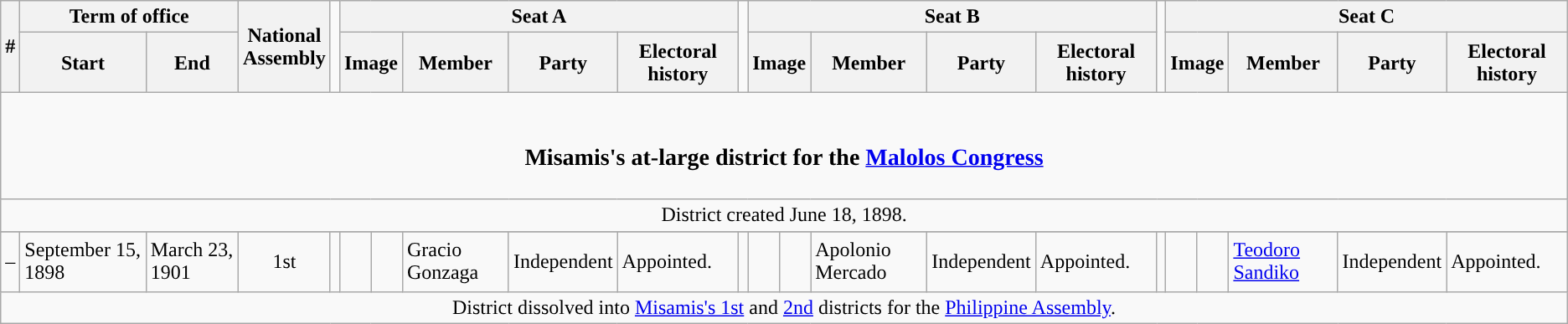<table class=wikitable>
<tr>
<th rowspan=2>#</th>
<th colspan=2>Term of office</th>
<th rowspan=2>National<br>Assembly</th>
<td rowspan=2></td>
<th colspan=5>Seat A</th>
<td rowspan=2></td>
<th colspan=5>Seat B</th>
<td rowspan=2></td>
<th colspan=5>Seat C</th>
</tr>
<tr style="height:3em">
<th>Start</th>
<th>End</th>
<th colspan="2" style="text-align:center;">Image</th>
<th>Member</th>
<th>Party</th>
<th>Electoral history</th>
<th colspan="2" style="text-align:center;">Image</th>
<th>Member</th>
<th>Party</th>
<th>Electoral history</th>
<th colspan="2" style="text-align:center;">Image</th>
<th>Member</th>
<th>Party</th>
<th>Electoral history</th>
</tr>
<tr>
<td colspan="22" style="text-align:center;"><br><h3>Misamis's at-large district for the <a href='#'>Malolos Congress</a></h3></td>
</tr>
<tr>
<td colspan="22" style="text-align:center;">District created June 18, 1898.</td>
</tr>
<tr>
</tr>
<tr style="height:3em">
<td style="text-align:center;">–</td>
<td>September 15, 1898</td>
<td>March 23, 1901</td>
<td style="text-align:center;">1st</td>
<td></td>
<td style="background:"></td>
<td></td>
<td>Gracio Gonzaga</td>
<td>Independent</td>
<td>Appointed.</td>
<td></td>
<td style="background:"></td>
<td></td>
<td>Apolonio Mercado</td>
<td>Independent</td>
<td>Appointed.</td>
<td></td>
<td style="background:"></td>
<td></td>
<td><a href='#'>Teodoro Sandiko</a></td>
<td>Independent</td>
<td>Appointed.</td>
</tr>
<tr>
<td colspan="22" style="text-align:center;">District dissolved into <a href='#'>Misamis's 1st</a> and <a href='#'>2nd</a> districts for the <a href='#'>Philippine Assembly</a>.</td>
</tr>
</table>
